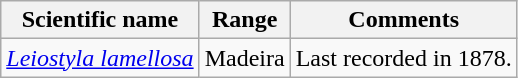<table class="wikitable">
<tr>
<th>Scientific name</th>
<th>Range</th>
<th class="unsortable">Comments</th>
</tr>
<tr>
<td><em><a href='#'>Leiostyla lamellosa</a></em></td>
<td>Madeira</td>
<td>Last recorded in 1878.</td>
</tr>
</table>
